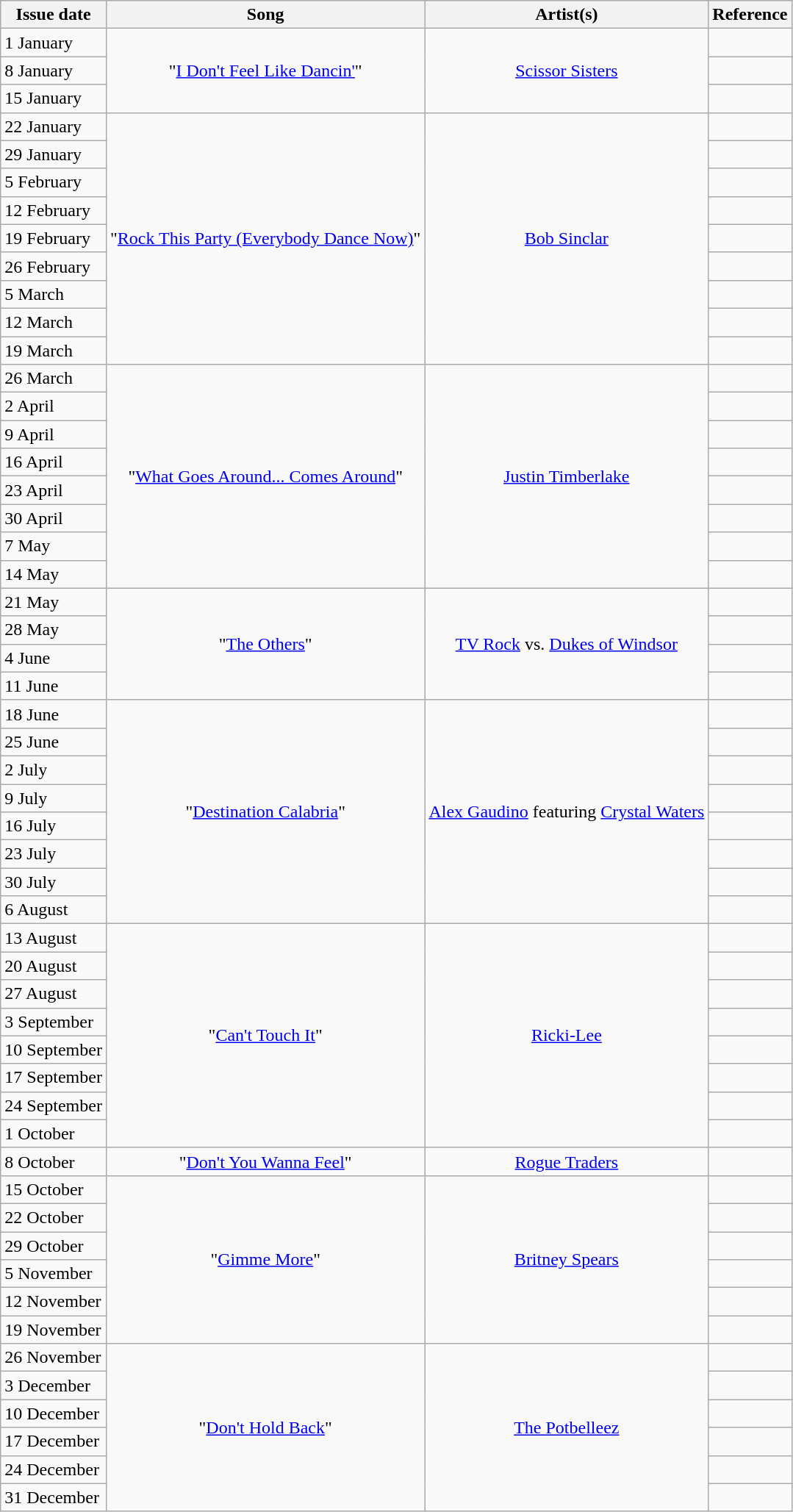<table class="wikitable">
<tr>
<th>Issue date</th>
<th>Song</th>
<th>Artist(s)</th>
<th>Reference</th>
</tr>
<tr>
<td align="left">1 January</td>
<td align="center" rowspan="3">"<a href='#'>I Don't Feel Like Dancin'</a>"</td>
<td align="center" rowspan="3"><a href='#'>Scissor Sisters</a></td>
<td align="center"></td>
</tr>
<tr>
<td align="left">8 January</td>
<td align="center"></td>
</tr>
<tr>
<td align="left">15 January</td>
<td align="center"></td>
</tr>
<tr>
<td align="left">22 January</td>
<td align="center" rowspan="9">"<a href='#'>Rock This Party (Everybody Dance Now)</a>"</td>
<td align="center" rowspan="9"><a href='#'>Bob Sinclar</a></td>
<td align="center"></td>
</tr>
<tr>
<td align="left">29 January</td>
<td align="center"></td>
</tr>
<tr>
<td align="left">5 February</td>
<td align="center"></td>
</tr>
<tr>
<td align="left">12 February</td>
<td align="center"></td>
</tr>
<tr>
<td align="left">19 February</td>
<td align="center"></td>
</tr>
<tr>
<td align="left">26 February</td>
<td align="center"></td>
</tr>
<tr>
<td align="left">5 March</td>
<td align="center"></td>
</tr>
<tr>
<td align="left">12 March</td>
<td align="center"></td>
</tr>
<tr>
<td align="left">19 March</td>
<td align="center"></td>
</tr>
<tr>
<td align="left">26 March</td>
<td align="center" rowspan="8">"<a href='#'>What Goes Around... Comes Around</a>"</td>
<td align="center" rowspan="8"><a href='#'>Justin Timberlake</a></td>
<td align="center"></td>
</tr>
<tr>
<td align="left">2 April</td>
<td align="center"></td>
</tr>
<tr>
<td align="left">9 April</td>
<td align="center"></td>
</tr>
<tr>
<td align="left">16 April</td>
<td align="center"></td>
</tr>
<tr>
<td align="left">23 April</td>
<td align="center"></td>
</tr>
<tr>
<td align="left">30 April</td>
<td align="center"></td>
</tr>
<tr>
<td align="left">7 May</td>
<td align="center"></td>
</tr>
<tr>
<td align="left">14 May</td>
<td align="center"></td>
</tr>
<tr>
<td align="left">21 May</td>
<td align="center" rowspan="4">"<a href='#'>The Others</a>"</td>
<td align="center" rowspan="4"><a href='#'>TV Rock</a> vs. <a href='#'>Dukes of Windsor</a></td>
<td align="center"></td>
</tr>
<tr>
<td align="left">28 May</td>
<td align="center"></td>
</tr>
<tr>
<td align="left">4 June</td>
<td align="center"></td>
</tr>
<tr>
<td align="left">11 June</td>
<td align="center"></td>
</tr>
<tr>
<td align="left">18 June</td>
<td align="center" rowspan="8">"<a href='#'>Destination Calabria</a>"</td>
<td align="center" rowspan="8"><a href='#'>Alex Gaudino</a> featuring <a href='#'>Crystal Waters</a></td>
<td align="center"></td>
</tr>
<tr>
<td align="left">25 June</td>
<td align="center"></td>
</tr>
<tr>
<td align="left">2 July</td>
<td align="center"></td>
</tr>
<tr>
<td align="left">9 July</td>
<td align="center"></td>
</tr>
<tr>
<td align="left">16 July</td>
<td align="center"></td>
</tr>
<tr>
<td align="left">23 July</td>
<td align="center"></td>
</tr>
<tr>
<td align="left">30 July</td>
<td align="center"></td>
</tr>
<tr>
<td align="left">6 August</td>
<td align="center"></td>
</tr>
<tr>
<td align="left">13 August</td>
<td align="center" rowspan="8">"<a href='#'>Can't Touch It</a>"</td>
<td align="center" rowspan="8"><a href='#'>Ricki-Lee</a></td>
<td align="center"></td>
</tr>
<tr>
<td align="left">20 August</td>
<td align="center"></td>
</tr>
<tr>
<td align="left">27 August</td>
<td align="center"></td>
</tr>
<tr>
<td align="left">3 September</td>
<td align="center"></td>
</tr>
<tr>
<td align="left">10 September</td>
<td align="center"></td>
</tr>
<tr>
<td align="left">17 September</td>
<td align="center"></td>
</tr>
<tr>
<td align="left">24 September</td>
<td align="center"></td>
</tr>
<tr>
<td align="left">1 October</td>
<td align="center"></td>
</tr>
<tr>
<td align="left">8 October</td>
<td align="center">"<a href='#'>Don't You Wanna Feel</a>"</td>
<td align="center"><a href='#'>Rogue Traders</a></td>
<td align="center"></td>
</tr>
<tr>
<td align="left">15 October</td>
<td align="center" rowspan="6">"<a href='#'>Gimme More</a>"</td>
<td align="center" rowspan="6"><a href='#'>Britney Spears</a></td>
<td align="center"></td>
</tr>
<tr>
<td align="left">22 October</td>
<td align="center"></td>
</tr>
<tr>
<td align="left">29 October</td>
<td align="center"></td>
</tr>
<tr>
<td align="left">5 November</td>
<td align="center"></td>
</tr>
<tr>
<td align="left">12 November</td>
<td align="center"></td>
</tr>
<tr>
<td align="left">19 November</td>
<td align="center"></td>
</tr>
<tr>
<td align="left">26 November</td>
<td align="center" rowspan="6">"<a href='#'>Don't Hold Back</a>"</td>
<td align="center" rowspan="6"><a href='#'>The Potbelleez</a></td>
<td align="center"></td>
</tr>
<tr>
<td align="left">3 December</td>
<td align="center"></td>
</tr>
<tr>
<td align="left">10 December</td>
<td align="center"></td>
</tr>
<tr>
<td align="left">17 December</td>
<td align="center"></td>
</tr>
<tr>
<td align="left">24 December</td>
<td align="center"></td>
</tr>
<tr>
<td align="left">31 December</td>
<td align="center"></td>
</tr>
</table>
